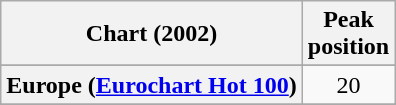<table class="wikitable sortable plainrowheaders" style="text-align:center">
<tr>
<th>Chart (2002)</th>
<th>Peak<br>position</th>
</tr>
<tr>
</tr>
<tr>
</tr>
<tr>
</tr>
<tr>
<th scope="row">Europe (<a href='#'>Eurochart Hot 100</a>)</th>
<td>20</td>
</tr>
<tr>
</tr>
<tr>
</tr>
<tr>
</tr>
<tr>
</tr>
<tr>
</tr>
<tr>
</tr>
<tr>
</tr>
<tr>
</tr>
<tr>
</tr>
</table>
